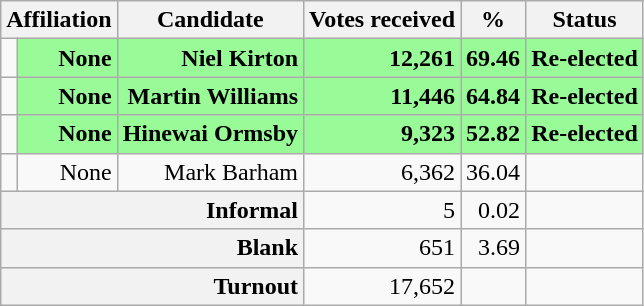<table class="wikitable" style="text-align:right">
<tr>
<th colspan="2">Affiliation</th>
<th>Candidate</th>
<th>Votes received</th>
<th>%</th>
<th>Status</th>
</tr>
<tr>
<td></td>
<td style="background:palegreen"><strong>None</strong></td>
<td style="background:palegreen"><strong>Niel Kirton</strong></td>
<td style="background:palegreen"><strong>12,261</strong></td>
<td style="background:palegreen"><strong>69.46</strong></td>
<td style="background:palegreen"><strong>Re-elected</strong></td>
</tr>
<tr>
<td></td>
<td style="background:palegreen"><strong>None</strong></td>
<td style="background:palegreen"><strong>Martin Williams</strong></td>
<td style="background:palegreen"><strong>11,446</strong></td>
<td style="background:palegreen"><strong>64.84</strong></td>
<td style="background:palegreen"><strong>Re-elected</strong></td>
</tr>
<tr>
<td></td>
<td style="background:palegreen"><strong>None</strong></td>
<td style="background:palegreen"><strong>Hinewai Ormsby</strong></td>
<td style="background:palegreen"><strong>9,323</strong></td>
<td style="background:palegreen"><strong>52.82</strong></td>
<td style="background:palegreen"><strong>Re-elected</strong></td>
</tr>
<tr>
<td></td>
<td>None</td>
<td>Mark Barham</td>
<td>6,362</td>
<td>36.04</td>
<td></td>
</tr>
<tr>
<th colspan="3" style="text-align:right">Informal</th>
<td>5</td>
<td>0.02</td>
<td></td>
</tr>
<tr>
<th colspan="3" style="text-align:right">Blank</th>
<td>651</td>
<td>3.69</td>
<td></td>
</tr>
<tr>
<th colspan="3" style="text-align:right">Turnout</th>
<td>17,652</td>
<td></td>
<td></td>
</tr>
</table>
